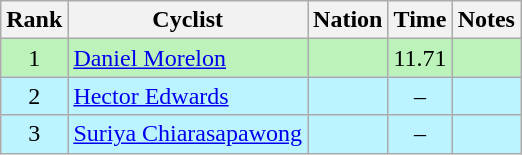<table class="wikitable sortable" style="text-align:center">
<tr>
<th>Rank</th>
<th>Cyclist</th>
<th>Nation</th>
<th>Time</th>
<th>Notes</th>
</tr>
<tr bgcolor=bbf3bb>
<td>1</td>
<td align=left data-sort-value="Morelon, Daniel"><a href='#'>Daniel Morelon</a></td>
<td align=left></td>
<td>11.71</td>
<td></td>
</tr>
<tr bgcolor=bbf3ff>
<td>2</td>
<td align=left data-sort-value="Edwards, Hector"><a href='#'>Hector Edwards</a></td>
<td align=left></td>
<td>–</td>
<td></td>
</tr>
<tr bgcolor=bbf3ff>
<td>3</td>
<td align=left><a href='#'>Suriya Chiarasapawong</a></td>
<td align=left></td>
<td>–</td>
<td></td>
</tr>
</table>
